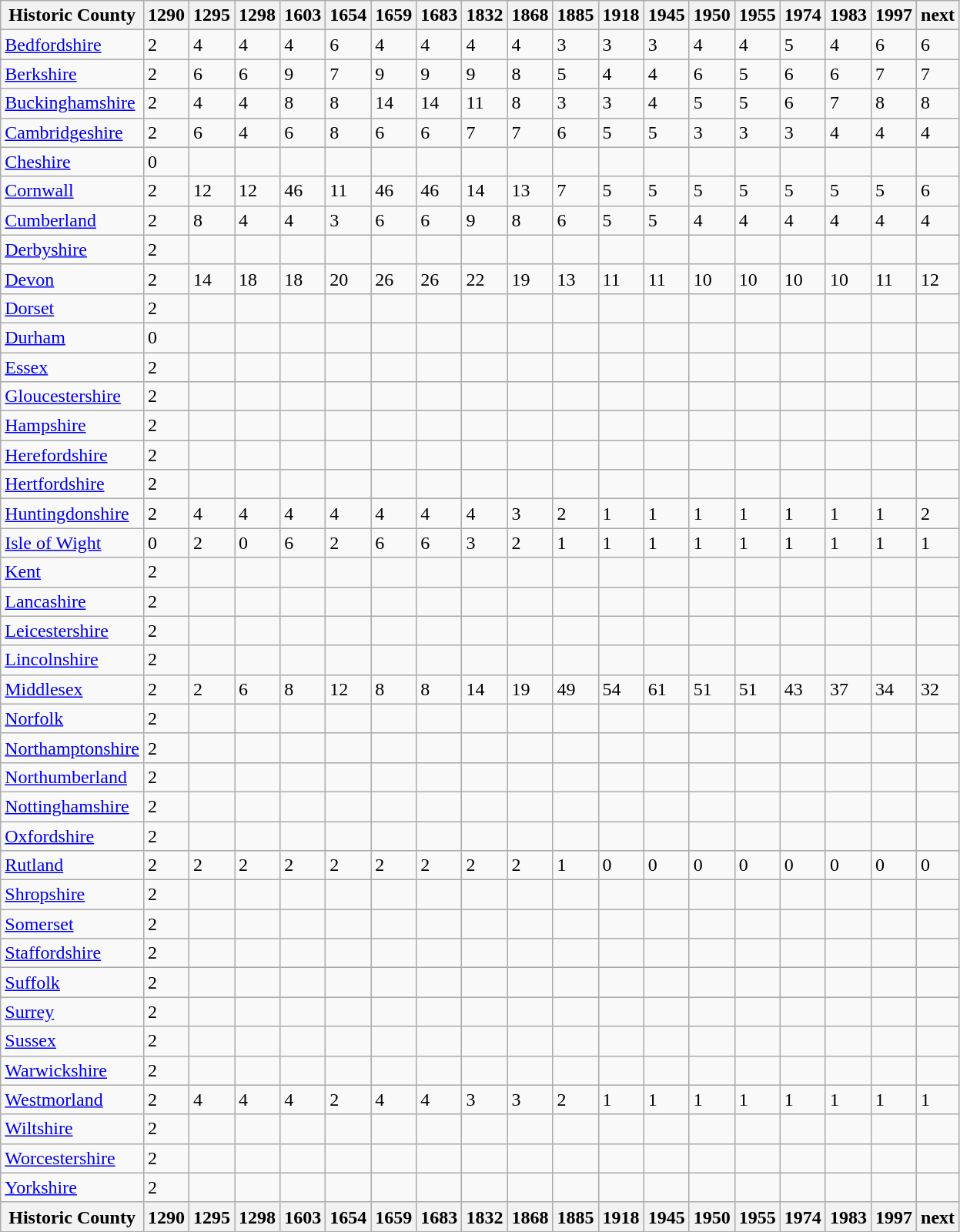<table class="wikitable">
<tr>
<th>Historic County</th>
<th>1290</th>
<th>1295</th>
<th>1298</th>
<th>1603</th>
<th>1654</th>
<th>1659</th>
<th>1683</th>
<th>1832</th>
<th>1868</th>
<th>1885</th>
<th>1918</th>
<th>1945</th>
<th>1950</th>
<th>1955</th>
<th>1974</th>
<th>1983</th>
<th>1997</th>
<th>next</th>
</tr>
<tr>
<td><a href='#'>Bedfordshire</a></td>
<td>2</td>
<td>4</td>
<td>4</td>
<td>4</td>
<td>6</td>
<td>4</td>
<td>4</td>
<td>4</td>
<td>4</td>
<td>3</td>
<td>3</td>
<td>3</td>
<td>4</td>
<td>4</td>
<td>5</td>
<td>4</td>
<td>6</td>
<td>6</td>
</tr>
<tr>
<td><a href='#'>Berkshire</a></td>
<td>2</td>
<td>6</td>
<td>6</td>
<td>9</td>
<td>7</td>
<td>9</td>
<td>9</td>
<td>9</td>
<td>8</td>
<td>5</td>
<td>4</td>
<td>4</td>
<td>6</td>
<td>5</td>
<td>6</td>
<td>6</td>
<td>7</td>
<td>7</td>
</tr>
<tr>
<td><a href='#'>Buckinghamshire</a></td>
<td>2</td>
<td>4</td>
<td>4</td>
<td>8</td>
<td>8</td>
<td>14</td>
<td>14</td>
<td>11</td>
<td>8</td>
<td>3</td>
<td>3</td>
<td>4</td>
<td>5</td>
<td>5</td>
<td>6</td>
<td>7</td>
<td>8</td>
<td>8</td>
</tr>
<tr>
<td><a href='#'>Cambridgeshire</a></td>
<td>2</td>
<td>6</td>
<td>4</td>
<td>6</td>
<td>8</td>
<td>6</td>
<td>6</td>
<td>7</td>
<td>7</td>
<td>6</td>
<td>5</td>
<td>5</td>
<td>3</td>
<td>3</td>
<td>3</td>
<td>4</td>
<td>4</td>
<td>4</td>
</tr>
<tr>
<td><a href='#'>Cheshire</a></td>
<td>0</td>
<td></td>
<td></td>
<td></td>
<td></td>
<td></td>
<td></td>
<td></td>
<td></td>
<td></td>
<td></td>
<td></td>
<td></td>
<td></td>
<td></td>
<td></td>
<td></td>
<td></td>
</tr>
<tr>
<td><a href='#'>Cornwall</a></td>
<td>2</td>
<td>12</td>
<td>12</td>
<td>46</td>
<td>11</td>
<td>46</td>
<td>46</td>
<td>14</td>
<td>13</td>
<td>7</td>
<td>5</td>
<td>5</td>
<td>5</td>
<td>5</td>
<td>5</td>
<td>5</td>
<td>5</td>
<td>6</td>
</tr>
<tr>
<td><a href='#'>Cumberland</a></td>
<td>2</td>
<td>8</td>
<td>4</td>
<td>4</td>
<td>3</td>
<td>6</td>
<td>6</td>
<td>9</td>
<td>8</td>
<td>6</td>
<td>5</td>
<td>5</td>
<td>4</td>
<td>4</td>
<td>4</td>
<td>4</td>
<td>4</td>
<td>4</td>
</tr>
<tr>
<td><a href='#'>Derbyshire</a></td>
<td>2</td>
<td></td>
<td></td>
<td></td>
<td></td>
<td></td>
<td></td>
<td></td>
<td></td>
<td></td>
<td></td>
<td></td>
<td></td>
<td></td>
<td></td>
<td></td>
<td></td>
<td></td>
</tr>
<tr>
<td><a href='#'>Devon</a></td>
<td>2</td>
<td>14</td>
<td>18</td>
<td>18</td>
<td>20</td>
<td>26</td>
<td>26</td>
<td>22</td>
<td>19</td>
<td>13</td>
<td>11</td>
<td>11</td>
<td>10</td>
<td>10</td>
<td>10</td>
<td>10</td>
<td>11</td>
<td>12</td>
</tr>
<tr>
<td><a href='#'>Dorset</a></td>
<td>2</td>
<td></td>
<td></td>
<td></td>
<td></td>
<td></td>
<td></td>
<td></td>
<td></td>
<td></td>
<td></td>
<td></td>
<td></td>
<td></td>
<td></td>
<td></td>
<td></td>
<td></td>
</tr>
<tr>
<td><a href='#'>Durham</a></td>
<td>0</td>
<td></td>
<td></td>
<td></td>
<td></td>
<td></td>
<td></td>
<td></td>
<td></td>
<td></td>
<td></td>
<td></td>
<td></td>
<td></td>
<td></td>
<td></td>
<td></td>
<td></td>
</tr>
<tr>
<td><a href='#'>Essex</a></td>
<td>2</td>
<td></td>
<td></td>
<td></td>
<td></td>
<td></td>
<td></td>
<td></td>
<td></td>
<td></td>
<td></td>
<td></td>
<td></td>
<td></td>
<td></td>
<td></td>
<td></td>
<td></td>
</tr>
<tr>
<td><a href='#'>Gloucestershire</a></td>
<td>2</td>
<td></td>
<td></td>
<td></td>
<td></td>
<td></td>
<td></td>
<td></td>
<td></td>
<td></td>
<td></td>
<td></td>
<td></td>
<td></td>
<td></td>
<td></td>
<td></td>
<td></td>
</tr>
<tr>
<td><a href='#'>Hampshire</a></td>
<td>2</td>
<td></td>
<td></td>
<td></td>
<td></td>
<td></td>
<td></td>
<td></td>
<td></td>
<td></td>
<td></td>
<td></td>
<td></td>
<td></td>
<td></td>
<td></td>
<td></td>
<td></td>
</tr>
<tr>
<td><a href='#'>Herefordshire</a></td>
<td>2</td>
<td></td>
<td></td>
<td></td>
<td></td>
<td></td>
<td></td>
<td></td>
<td></td>
<td></td>
<td></td>
<td></td>
<td></td>
<td></td>
<td></td>
<td></td>
<td></td>
<td></td>
</tr>
<tr>
<td><a href='#'>Hertfordshire</a></td>
<td>2</td>
<td></td>
<td></td>
<td></td>
<td></td>
<td></td>
<td></td>
<td></td>
<td></td>
<td></td>
<td></td>
<td></td>
<td></td>
<td></td>
<td></td>
<td></td>
<td></td>
<td></td>
</tr>
<tr>
<td><a href='#'>Huntingdonshire</a></td>
<td>2</td>
<td>4</td>
<td>4</td>
<td>4</td>
<td>4</td>
<td>4</td>
<td>4</td>
<td>4</td>
<td>3</td>
<td>2</td>
<td>1</td>
<td>1</td>
<td>1</td>
<td>1</td>
<td>1</td>
<td>1</td>
<td>1</td>
<td>2</td>
</tr>
<tr>
<td><a href='#'>Isle of Wight</a></td>
<td>0</td>
<td>2</td>
<td>0</td>
<td>6</td>
<td>2</td>
<td>6</td>
<td>6</td>
<td>3</td>
<td>2</td>
<td>1</td>
<td>1</td>
<td>1</td>
<td>1</td>
<td>1</td>
<td>1</td>
<td>1</td>
<td>1</td>
<td>1</td>
</tr>
<tr>
<td><a href='#'>Kent</a></td>
<td>2</td>
<td></td>
<td></td>
<td></td>
<td></td>
<td></td>
<td></td>
<td></td>
<td></td>
<td></td>
<td></td>
<td></td>
<td></td>
<td></td>
<td></td>
<td></td>
<td></td>
<td></td>
</tr>
<tr>
<td><a href='#'>Lancashire</a></td>
<td>2</td>
<td></td>
<td></td>
<td></td>
<td></td>
<td></td>
<td></td>
<td></td>
<td></td>
<td></td>
<td></td>
<td></td>
<td></td>
<td></td>
<td></td>
<td></td>
<td></td>
<td></td>
</tr>
<tr>
<td><a href='#'>Leicestershire</a></td>
<td>2</td>
<td></td>
<td></td>
<td></td>
<td></td>
<td></td>
<td></td>
<td></td>
<td></td>
<td></td>
<td></td>
<td></td>
<td></td>
<td></td>
<td></td>
<td></td>
<td></td>
<td></td>
</tr>
<tr>
<td><a href='#'>Lincolnshire</a></td>
<td>2</td>
<td></td>
<td></td>
<td></td>
<td></td>
<td></td>
<td></td>
<td></td>
<td></td>
<td></td>
<td></td>
<td></td>
<td></td>
<td></td>
<td></td>
<td></td>
<td></td>
<td></td>
</tr>
<tr>
<td><a href='#'>Middlesex</a></td>
<td>2</td>
<td>2</td>
<td>6</td>
<td>8</td>
<td>12</td>
<td>8</td>
<td>8</td>
<td>14</td>
<td>19</td>
<td>49</td>
<td>54</td>
<td>61</td>
<td>51</td>
<td>51</td>
<td>43</td>
<td>37</td>
<td>34</td>
<td>32</td>
</tr>
<tr>
<td><a href='#'>Norfolk</a></td>
<td>2</td>
<td></td>
<td></td>
<td></td>
<td></td>
<td></td>
<td></td>
<td></td>
<td></td>
<td></td>
<td></td>
<td></td>
<td></td>
<td></td>
<td></td>
<td></td>
<td></td>
<td></td>
</tr>
<tr>
<td><a href='#'>Northamptonshire</a></td>
<td>2</td>
<td></td>
<td></td>
<td></td>
<td></td>
<td></td>
<td></td>
<td></td>
<td></td>
<td></td>
<td></td>
<td></td>
<td></td>
<td></td>
<td></td>
<td></td>
<td></td>
<td></td>
</tr>
<tr>
<td><a href='#'>Northumberland</a></td>
<td>2</td>
<td></td>
<td></td>
<td></td>
<td></td>
<td></td>
<td></td>
<td></td>
<td></td>
<td></td>
<td></td>
<td></td>
<td></td>
<td></td>
<td></td>
<td></td>
<td></td>
<td></td>
</tr>
<tr>
<td><a href='#'>Nottinghamshire</a></td>
<td>2</td>
<td></td>
<td></td>
<td></td>
<td></td>
<td></td>
<td></td>
<td></td>
<td></td>
<td></td>
<td></td>
<td></td>
<td></td>
<td></td>
<td></td>
<td></td>
<td></td>
<td></td>
</tr>
<tr>
<td><a href='#'>Oxfordshire</a></td>
<td>2</td>
<td></td>
<td></td>
<td></td>
<td></td>
<td></td>
<td></td>
<td></td>
<td></td>
<td></td>
<td></td>
<td></td>
<td></td>
<td></td>
<td></td>
<td></td>
<td></td>
<td></td>
</tr>
<tr>
<td><a href='#'>Rutland</a></td>
<td>2</td>
<td>2</td>
<td>2</td>
<td>2</td>
<td>2</td>
<td>2</td>
<td>2</td>
<td>2</td>
<td>2</td>
<td>1</td>
<td>0</td>
<td>0</td>
<td>0</td>
<td>0</td>
<td>0</td>
<td>0</td>
<td>0</td>
<td>0</td>
</tr>
<tr>
<td><a href='#'>Shropshire</a></td>
<td>2</td>
<td></td>
<td></td>
<td></td>
<td></td>
<td></td>
<td></td>
<td></td>
<td></td>
<td></td>
<td></td>
<td></td>
<td></td>
<td></td>
<td></td>
<td></td>
<td></td>
<td></td>
</tr>
<tr>
<td><a href='#'>Somerset</a></td>
<td>2</td>
<td></td>
<td></td>
<td></td>
<td></td>
<td></td>
<td></td>
<td></td>
<td></td>
<td></td>
<td></td>
<td></td>
<td></td>
<td></td>
<td></td>
<td></td>
<td></td>
<td></td>
</tr>
<tr>
<td><a href='#'>Staffordshire</a></td>
<td>2</td>
<td></td>
<td></td>
<td></td>
<td></td>
<td></td>
<td></td>
<td></td>
<td></td>
<td></td>
<td></td>
<td></td>
<td></td>
<td></td>
<td></td>
<td></td>
<td></td>
<td></td>
</tr>
<tr>
<td><a href='#'>Suffolk</a></td>
<td>2</td>
<td></td>
<td></td>
<td></td>
<td></td>
<td></td>
<td></td>
<td></td>
<td></td>
<td></td>
<td></td>
<td></td>
<td></td>
<td></td>
<td></td>
<td></td>
<td></td>
<td></td>
</tr>
<tr>
<td><a href='#'>Surrey</a></td>
<td>2</td>
<td></td>
<td></td>
<td></td>
<td></td>
<td></td>
<td></td>
<td></td>
<td></td>
<td></td>
<td></td>
<td></td>
<td></td>
<td></td>
<td></td>
<td></td>
<td></td>
<td></td>
</tr>
<tr>
<td><a href='#'>Sussex</a></td>
<td>2</td>
<td></td>
<td></td>
<td></td>
<td></td>
<td></td>
<td></td>
<td></td>
<td></td>
<td></td>
<td></td>
<td></td>
<td></td>
<td></td>
<td></td>
<td></td>
<td></td>
<td></td>
</tr>
<tr>
<td><a href='#'>Warwickshire</a></td>
<td>2</td>
<td></td>
<td></td>
<td></td>
<td></td>
<td></td>
<td></td>
<td></td>
<td></td>
<td></td>
<td></td>
<td></td>
<td></td>
<td></td>
<td></td>
<td></td>
<td></td>
<td></td>
</tr>
<tr>
<td><a href='#'>Westmorland</a></td>
<td>2</td>
<td>4</td>
<td>4</td>
<td>4</td>
<td>2</td>
<td>4</td>
<td>4</td>
<td>3</td>
<td>3</td>
<td>2</td>
<td 1>1</td>
<td>1</td>
<td>1</td>
<td>1</td>
<td>1</td>
<td>1</td>
<td>1</td>
<td>1</td>
</tr>
<tr>
<td><a href='#'>Wiltshire</a></td>
<td>2</td>
<td></td>
<td></td>
<td></td>
<td></td>
<td></td>
<td></td>
<td></td>
<td></td>
<td></td>
<td></td>
<td></td>
<td></td>
<td></td>
<td></td>
<td></td>
<td></td>
<td></td>
</tr>
<tr>
<td><a href='#'>Worcestershire</a></td>
<td>2</td>
<td></td>
<td></td>
<td></td>
<td></td>
<td></td>
<td></td>
<td></td>
<td></td>
<td></td>
<td></td>
<td></td>
<td></td>
<td></td>
<td></td>
<td></td>
<td></td>
<td></td>
</tr>
<tr>
<td><a href='#'>Yorkshire</a></td>
<td>2</td>
<td></td>
<td></td>
<td></td>
<td></td>
<td></td>
<td></td>
<td></td>
<td></td>
<td></td>
<td></td>
<td></td>
<td></td>
<td></td>
<td></td>
<td></td>
<td></td>
<td></td>
</tr>
<tr>
<th>Historic County</th>
<th>1290</th>
<th>1295</th>
<th>1298</th>
<th>1603</th>
<th>1654</th>
<th>1659</th>
<th>1683</th>
<th>1832</th>
<th>1868</th>
<th>1885</th>
<th>1918</th>
<th>1945</th>
<th>1950</th>
<th>1955</th>
<th>1974</th>
<th>1983</th>
<th>1997</th>
<th>next</th>
</tr>
<tr>
</tr>
</table>
